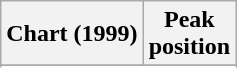<table class="wikitable sortable plainrowheaders" style="text-align:center">
<tr>
<th scope="col">Chart (1999)</th>
<th scope="col">Peak<br> position</th>
</tr>
<tr>
</tr>
<tr>
</tr>
</table>
